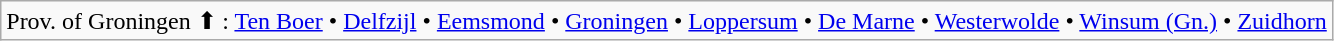<table class="wikitable">
<tr>
<td>Prov. of Groningen ⬆ : <a href='#'>Ten Boer</a> • <a href='#'>Delfzijl</a> • <a href='#'>Eemsmond</a> • <a href='#'>Groningen</a> • <a href='#'>Loppersum</a> • <a href='#'>De Marne</a> • <a href='#'>Westerwolde</a> • <a href='#'>Winsum (Gn.)</a> • <a href='#'>Zuidhorn</a></td>
</tr>
</table>
